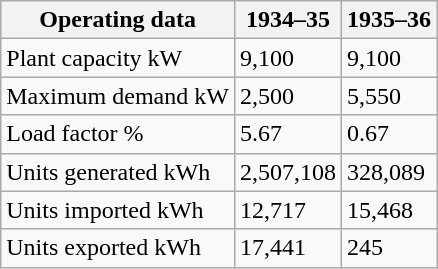<table class="wikitable">
<tr>
<th>Operating  data</th>
<th>1934–35</th>
<th>1935–36</th>
</tr>
<tr>
<td>Plant  capacity kW</td>
<td>9,100</td>
<td>9,100</td>
</tr>
<tr>
<td>Maximum  demand kW</td>
<td>2,500</td>
<td>5,550</td>
</tr>
<tr>
<td>Load  factor %</td>
<td>5.67</td>
<td>0.67</td>
</tr>
<tr>
<td>Units  generated kWh</td>
<td>2,507,108</td>
<td>328,089</td>
</tr>
<tr>
<td>Units  imported kWh</td>
<td>12,717</td>
<td>15,468</td>
</tr>
<tr>
<td>Units  exported kWh</td>
<td>17,441</td>
<td>245</td>
</tr>
</table>
